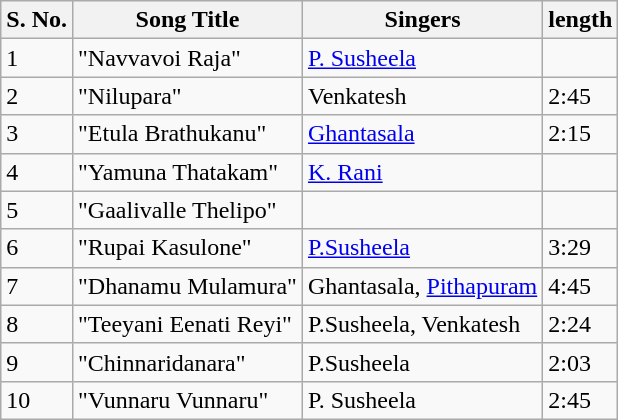<table class="wikitable">
<tr>
<th>S. No.</th>
<th>Song Title</th>
<th>Singers</th>
<th>length</th>
</tr>
<tr>
<td>1</td>
<td>"Navvavoi Raja"</td>
<td><a href='#'>P. Susheela</a></td>
<td></td>
</tr>
<tr>
<td>2</td>
<td>"Nilupara"</td>
<td>Venkatesh</td>
<td>2:45</td>
</tr>
<tr>
<td>3</td>
<td>"Etula Brathukanu"</td>
<td><a href='#'>Ghantasala</a></td>
<td>2:15</td>
</tr>
<tr>
<td>4</td>
<td>"Yamuna Thatakam"</td>
<td><a href='#'>K. Rani</a></td>
<td></td>
</tr>
<tr>
<td>5</td>
<td>"Gaalivalle Thelipo"</td>
<td></td>
<td></td>
</tr>
<tr>
<td>6</td>
<td>"Rupai Kasulone"</td>
<td><a href='#'>P.Susheela</a></td>
<td>3:29</td>
</tr>
<tr>
<td>7</td>
<td>"Dhanamu Mulamura"</td>
<td>Ghantasala, <a href='#'>Pithapuram</a></td>
<td>4:45</td>
</tr>
<tr>
<td>8</td>
<td>"Teeyani Eenati Reyi"</td>
<td>P.Susheela, Venkatesh</td>
<td>2:24</td>
</tr>
<tr>
<td>9</td>
<td>"Chinnaridanara"</td>
<td>P.Susheela</td>
<td>2:03</td>
</tr>
<tr>
<td>10</td>
<td>"Vunnaru Vunnaru"</td>
<td>P. Susheela</td>
<td>2:45</td>
</tr>
</table>
